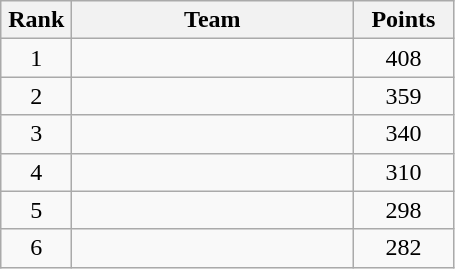<table class="wikitable" style="text-align:center;">
<tr>
<th width=40>Rank</th>
<th width=180>Team</th>
<th width=60>Points</th>
</tr>
<tr>
<td>1</td>
<td align=left></td>
<td>408</td>
</tr>
<tr>
<td>2</td>
<td align=left></td>
<td>359</td>
</tr>
<tr>
<td>3</td>
<td align=left></td>
<td>340</td>
</tr>
<tr>
<td>4</td>
<td align=left></td>
<td>310</td>
</tr>
<tr>
<td>5</td>
<td align=left></td>
<td>298</td>
</tr>
<tr>
<td>6</td>
<td align=left></td>
<td>282</td>
</tr>
</table>
